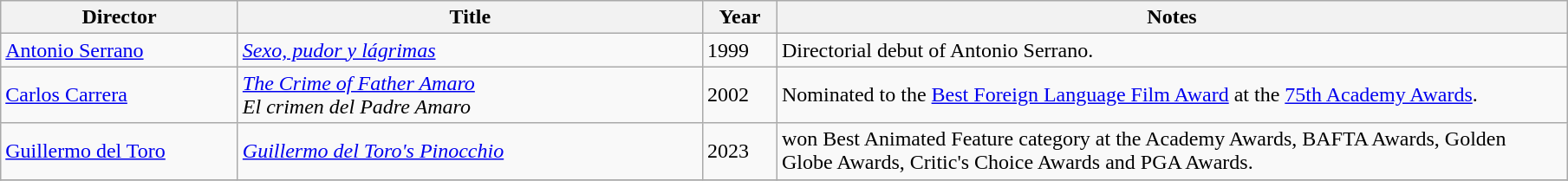<table class="wikitable sortable">
<tr>
<th style="width:175px;">Director</th>
<th style="width:350px;">Title</th>
<th style="width: 50px;">Year</th>
<th style="width:600px;">Notes</th>
</tr>
<tr>
<td><a href='#'>Antonio Serrano</a></td>
<td><em><a href='#'>Sexo, pudor y lágrimas</a></em></td>
<td>1999</td>
<td>Directorial debut of Antonio Serrano.</td>
</tr>
<tr>
<td><a href='#'>Carlos Carrera</a></td>
<td><em><a href='#'>The Crime of Father Amaro</a></em> <br> <em>El crimen del Padre Amaro</em></td>
<td>2002</td>
<td>Nominated to the <a href='#'>Best Foreign Language Film Award</a> at the <a href='#'>75th Academy Awards</a>.</td>
</tr>
<tr>
<td><a href='#'>Guillermo del Toro</a></td>
<td><em><a href='#'>Guillermo del Toro's Pinocchio</a></em></td>
<td>2023</td>
<td>won Best Animated Feature category at the Academy Awards, BAFTA Awards, Golden Globe Awards, Critic's Choice Awards and PGA Awards.</td>
</tr>
<tr>
</tr>
</table>
